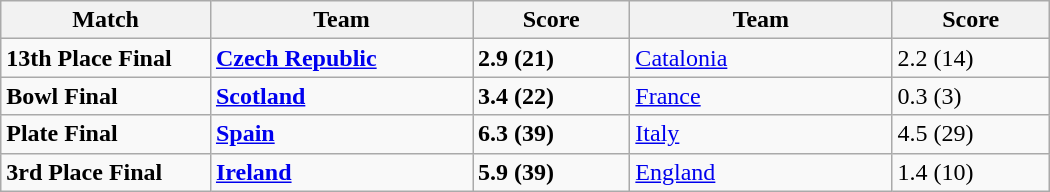<table class="wikitable" width=700>
<tr>
<th width=12%>Match</th>
<th width=15%>Team</th>
<th width=9%>Score</th>
<th width=15%>Team</th>
<th width=9%>Score</th>
</tr>
<tr style="vertical-align: top;">
<td><strong>13th Place Final</strong></td>
<td> <strong><a href='#'>Czech Republic</a></strong></td>
<td><strong>2.9 (21)</strong></td>
<td> <a href='#'>Catalonia</a></td>
<td>2.2 (14)</td>
</tr>
<tr>
<td><strong>Bowl Final</strong></td>
<td> <strong><a href='#'>Scotland</a></strong></td>
<td><strong>3.4 (22)</strong></td>
<td> <a href='#'>France</a></td>
<td>0.3 (3)</td>
</tr>
<tr>
<td><strong>Plate Final</strong></td>
<td> <strong><a href='#'>Spain</a></strong></td>
<td><strong>6.3 (39)</strong></td>
<td> <a href='#'>Italy</a></td>
<td>4.5 (29)</td>
</tr>
<tr>
<td><strong>3rd Place Final</strong></td>
<td> <strong><a href='#'>Ireland</a></strong></td>
<td><strong>5.9 (39)</strong></td>
<td> <a href='#'>England</a></td>
<td>1.4 (10)</td>
</tr>
</table>
